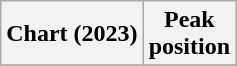<table class="wikitable plainrowheaders">
<tr>
<th scope="col">Chart (2023)</th>
<th scope="col">Peak<br>position</th>
</tr>
<tr>
</tr>
</table>
